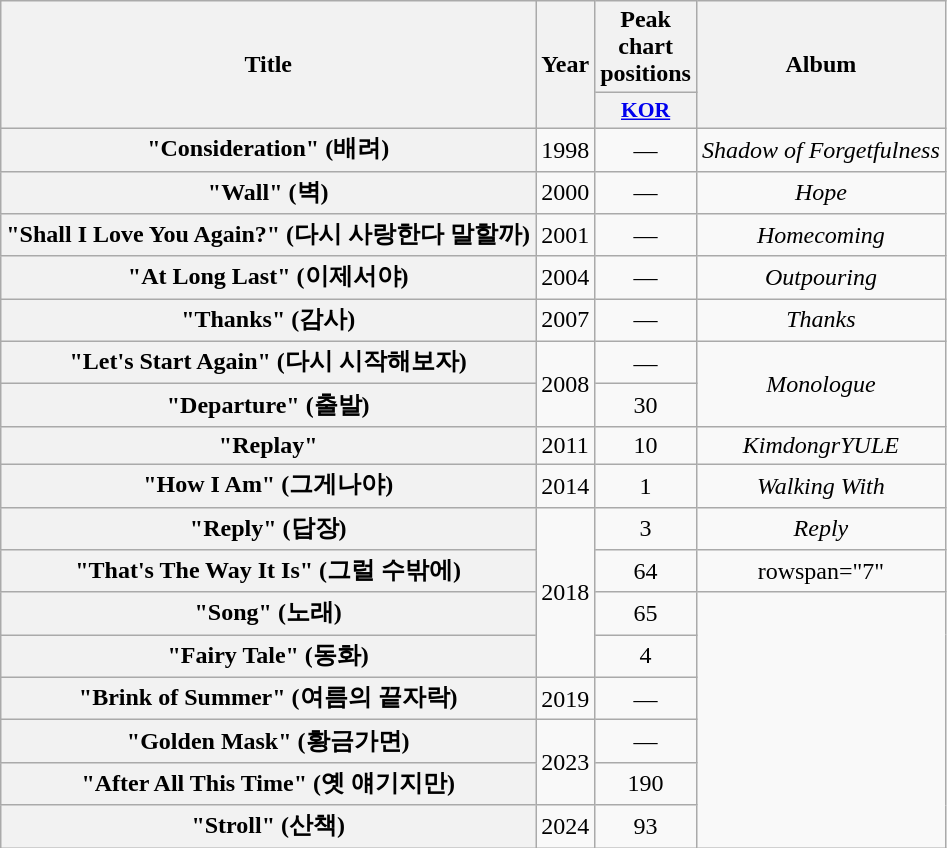<table class="wikitable plainrowheaders" style="text-align:center;">
<tr>
<th scope="col" rowspan="2">Title</th>
<th scope="col" rowspan="2">Year</th>
<th scope="col">Peak chart positions</th>
<th scope="col" rowspan="2">Album</th>
</tr>
<tr>
<th scope="col" style="width:2.5em;font-size:90%;"><a href='#'>KOR</a><br></th>
</tr>
<tr>
<th scope="row">"Consideration" (배려)</th>
<td>1998</td>
<td>—</td>
<td><em>Shadow of Forgetfulness</em></td>
</tr>
<tr>
<th scope="row">"Wall" (벽) </th>
<td>2000</td>
<td>—</td>
<td><em>Hope</em></td>
</tr>
<tr>
<th scope="row">"Shall I Love You Again?" (다시 사랑한다 말할까)</th>
<td>2001</td>
<td>—</td>
<td><em>Homecoming</em></td>
</tr>
<tr>
<th scope="row">"At Long Last" (이제서야)</th>
<td>2004</td>
<td>—</td>
<td><em>Outpouring</em></td>
</tr>
<tr>
<th scope="row">"Thanks" (감사)</th>
<td>2007</td>
<td>—</td>
<td><em>Thanks</em></td>
</tr>
<tr>
<th scope="row">"Let's Start Again" (다시 시작해보자)</th>
<td rowspan="2">2008</td>
<td>—</td>
<td rowspan="2"><em>Monologue</em></td>
</tr>
<tr>
<th scope="row">"Departure" (출발)</th>
<td>30</td>
</tr>
<tr>
<th scope="row">"Replay"</th>
<td>2011</td>
<td>10</td>
<td><em>KimdongrYULE</em></td>
</tr>
<tr>
<th scope="row">"How I Am" (그게나야)</th>
<td>2014</td>
<td>1</td>
<td><em>Walking With</em></td>
</tr>
<tr>
<th scope="row">"Reply" (답장)</th>
<td rowspan="4">2018</td>
<td>3</td>
<td><em>Reply</em></td>
</tr>
<tr>
<th scope="row">"That's The Way It Is" (그럴 수밖에)</th>
<td>64</td>
<td>rowspan="7" </td>
</tr>
<tr>
<th scope="row">"Song" (노래)</th>
<td>65</td>
</tr>
<tr>
<th scope="row">"Fairy Tale" (동화) </th>
<td>4</td>
</tr>
<tr>
<th scope="row">"Brink of Summer" (여름의 끝자락) </th>
<td>2019</td>
<td>—</td>
</tr>
<tr>
<th scope="row">"Golden Mask" (황금가면)</th>
<td rowspan="2">2023</td>
<td>—</td>
</tr>
<tr>
<th scope="row">"After All This Time" (옛 얘기지만)</th>
<td>190</td>
</tr>
<tr>
<th scope="row">"Stroll" (산책)</th>
<td>2024</td>
<td>93</td>
</tr>
</table>
